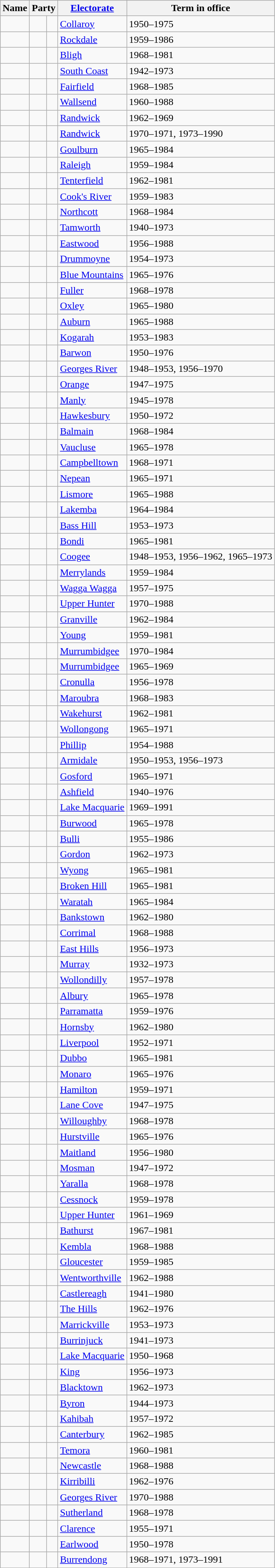<table class="wikitable sortable">
<tr>
<th>Name</th>
<th colspan=2>Party</th>
<th><a href='#'>Electorate</a></th>
<th>Term in office</th>
</tr>
<tr>
<td></td>
<td> </td>
<td></td>
<td><a href='#'>Collaroy</a></td>
<td>1950–1975</td>
</tr>
<tr>
<td></td>
<td> </td>
<td></td>
<td><a href='#'>Rockdale</a></td>
<td>1959–1986</td>
</tr>
<tr>
<td></td>
<td> </td>
<td></td>
<td><a href='#'>Bligh</a></td>
<td>1968–1981</td>
</tr>
<tr>
<td></td>
<td> </td>
<td></td>
<td><a href='#'>South Coast</a></td>
<td>1942–1973</td>
</tr>
<tr>
<td></td>
<td> </td>
<td></td>
<td><a href='#'>Fairfield</a></td>
<td>1968–1985</td>
</tr>
<tr>
<td></td>
<td> </td>
<td></td>
<td><a href='#'>Wallsend</a></td>
<td>1960–1988</td>
</tr>
<tr>
<td></td>
<td> </td>
<td></td>
<td><a href='#'>Randwick</a></td>
<td>1962–1969</td>
</tr>
<tr>
<td></td>
<td> </td>
<td></td>
<td><a href='#'>Randwick</a></td>
<td>1970–1971, 1973–1990</td>
</tr>
<tr>
<td></td>
<td> </td>
<td></td>
<td><a href='#'>Goulburn</a></td>
<td>1965–1984</td>
</tr>
<tr>
<td></td>
<td> </td>
<td></td>
<td><a href='#'>Raleigh</a></td>
<td>1959–1984</td>
</tr>
<tr>
<td></td>
<td> </td>
<td></td>
<td><a href='#'>Tenterfield</a></td>
<td>1962–1981</td>
</tr>
<tr>
<td></td>
<td> </td>
<td></td>
<td><a href='#'>Cook's River</a></td>
<td>1959–1983</td>
</tr>
<tr>
<td></td>
<td> </td>
<td></td>
<td><a href='#'>Northcott</a></td>
<td>1968–1984</td>
</tr>
<tr>
<td></td>
<td> </td>
<td></td>
<td><a href='#'>Tamworth</a></td>
<td>1940–1973</td>
</tr>
<tr>
<td></td>
<td> </td>
<td></td>
<td><a href='#'>Eastwood</a></td>
<td>1956–1988</td>
</tr>
<tr>
<td></td>
<td> </td>
<td></td>
<td><a href='#'>Drummoyne</a></td>
<td>1954–1973</td>
</tr>
<tr>
<td></td>
<td> </td>
<td></td>
<td><a href='#'>Blue Mountains</a></td>
<td>1965–1976</td>
</tr>
<tr>
<td></td>
<td> </td>
<td></td>
<td><a href='#'>Fuller</a></td>
<td>1968–1978</td>
</tr>
<tr>
<td></td>
<td> </td>
<td></td>
<td><a href='#'>Oxley</a></td>
<td>1965–1980</td>
</tr>
<tr>
<td></td>
<td> </td>
<td></td>
<td><a href='#'>Auburn</a></td>
<td>1965–1988</td>
</tr>
<tr>
<td></td>
<td> </td>
<td></td>
<td><a href='#'>Kogarah</a></td>
<td>1953–1983</td>
</tr>
<tr>
<td></td>
<td> </td>
<td></td>
<td><a href='#'>Barwon</a></td>
<td>1950–1976</td>
</tr>
<tr>
<td></td>
<td> </td>
<td></td>
<td><a href='#'>Georges River</a></td>
<td>1948–1953, 1956–1970</td>
</tr>
<tr>
<td></td>
<td> </td>
<td></td>
<td><a href='#'>Orange</a></td>
<td>1947–1975</td>
</tr>
<tr>
<td></td>
<td> </td>
<td></td>
<td><a href='#'>Manly</a></td>
<td>1945–1978</td>
</tr>
<tr>
<td></td>
<td> </td>
<td></td>
<td><a href='#'>Hawkesbury</a></td>
<td>1950–1972</td>
</tr>
<tr>
<td></td>
<td> </td>
<td></td>
<td><a href='#'>Balmain</a></td>
<td>1968–1984</td>
</tr>
<tr>
<td></td>
<td> </td>
<td></td>
<td><a href='#'>Vaucluse</a></td>
<td>1965–1978</td>
</tr>
<tr>
<td></td>
<td> </td>
<td></td>
<td><a href='#'>Campbelltown</a></td>
<td>1968–1971</td>
</tr>
<tr>
<td></td>
<td> </td>
<td></td>
<td><a href='#'>Nepean</a></td>
<td>1965–1971</td>
</tr>
<tr>
<td></td>
<td> </td>
<td></td>
<td><a href='#'>Lismore</a></td>
<td>1965–1988</td>
</tr>
<tr>
<td></td>
<td> </td>
<td></td>
<td><a href='#'>Lakemba</a></td>
<td>1964–1984</td>
</tr>
<tr>
<td></td>
<td> </td>
<td></td>
<td><a href='#'>Bass Hill</a></td>
<td>1953–1973</td>
</tr>
<tr>
<td></td>
<td> </td>
<td></td>
<td><a href='#'>Bondi</a></td>
<td>1965–1981</td>
</tr>
<tr>
<td></td>
<td> </td>
<td></td>
<td><a href='#'>Coogee</a></td>
<td>1948–1953, 1956–1962, 1965–1973</td>
</tr>
<tr>
<td></td>
<td> </td>
<td></td>
<td><a href='#'>Merrylands</a></td>
<td>1959–1984</td>
</tr>
<tr>
<td></td>
<td> </td>
<td></td>
<td><a href='#'>Wagga Wagga</a></td>
<td>1957–1975</td>
</tr>
<tr>
<td></td>
<td> </td>
<td></td>
<td><a href='#'>Upper Hunter</a></td>
<td>1970–1988</td>
</tr>
<tr>
<td></td>
<td> </td>
<td></td>
<td><a href='#'>Granville</a></td>
<td>1962–1984</td>
</tr>
<tr>
<td></td>
<td> </td>
<td></td>
<td><a href='#'>Young</a></td>
<td>1959–1981</td>
</tr>
<tr>
<td></td>
<td> </td>
<td></td>
<td><a href='#'>Murrumbidgee</a></td>
<td>1970–1984</td>
</tr>
<tr>
<td></td>
<td> </td>
<td></td>
<td><a href='#'>Murrumbidgee</a></td>
<td>1965–1969</td>
</tr>
<tr>
<td></td>
<td> </td>
<td></td>
<td><a href='#'>Cronulla</a></td>
<td>1956–1978</td>
</tr>
<tr>
<td></td>
<td> </td>
<td></td>
<td><a href='#'>Maroubra</a></td>
<td>1968–1983</td>
</tr>
<tr>
<td></td>
<td> </td>
<td></td>
<td><a href='#'>Wakehurst</a></td>
<td>1962–1981</td>
</tr>
<tr>
<td></td>
<td> </td>
<td></td>
<td><a href='#'>Wollongong</a></td>
<td>1965–1971</td>
</tr>
<tr>
<td></td>
<td> </td>
<td></td>
<td><a href='#'>Phillip</a></td>
<td>1954–1988</td>
</tr>
<tr>
<td></td>
<td> </td>
<td></td>
<td><a href='#'>Armidale</a></td>
<td>1950–1953, 1956–1973</td>
</tr>
<tr>
<td></td>
<td> </td>
<td></td>
<td><a href='#'>Gosford</a></td>
<td>1965–1971</td>
</tr>
<tr>
<td></td>
<td> </td>
<td></td>
<td><a href='#'>Ashfield</a></td>
<td>1940–1976</td>
</tr>
<tr>
<td></td>
<td> </td>
<td></td>
<td><a href='#'>Lake Macquarie</a></td>
<td>1969–1991</td>
</tr>
<tr>
<td></td>
<td> </td>
<td></td>
<td><a href='#'>Burwood</a></td>
<td>1965–1978</td>
</tr>
<tr>
<td></td>
<td> </td>
<td></td>
<td><a href='#'>Bulli</a></td>
<td>1955–1986</td>
</tr>
<tr>
<td></td>
<td> </td>
<td></td>
<td><a href='#'>Gordon</a></td>
<td>1962–1973</td>
</tr>
<tr>
<td></td>
<td> </td>
<td></td>
<td><a href='#'>Wyong</a></td>
<td>1965–1981</td>
</tr>
<tr>
<td></td>
<td> </td>
<td></td>
<td><a href='#'>Broken Hill</a></td>
<td>1965–1981</td>
</tr>
<tr>
<td></td>
<td> </td>
<td></td>
<td><a href='#'>Waratah</a></td>
<td>1965–1984</td>
</tr>
<tr>
<td></td>
<td> </td>
<td></td>
<td><a href='#'>Bankstown</a></td>
<td>1962–1980</td>
</tr>
<tr>
<td></td>
<td> </td>
<td></td>
<td><a href='#'>Corrimal</a></td>
<td>1968–1988</td>
</tr>
<tr>
<td></td>
<td> </td>
<td></td>
<td><a href='#'>East Hills</a></td>
<td>1956–1973</td>
</tr>
<tr>
<td></td>
<td> </td>
<td></td>
<td><a href='#'>Murray</a></td>
<td>1932–1973</td>
</tr>
<tr>
<td></td>
<td> </td>
<td></td>
<td><a href='#'>Wollondilly</a></td>
<td>1957–1978</td>
</tr>
<tr>
<td></td>
<td> </td>
<td></td>
<td><a href='#'>Albury</a></td>
<td>1965–1978</td>
</tr>
<tr>
<td></td>
<td> </td>
<td></td>
<td><a href='#'>Parramatta</a></td>
<td>1959–1976</td>
</tr>
<tr>
<td></td>
<td> </td>
<td></td>
<td><a href='#'>Hornsby</a></td>
<td>1962–1980</td>
</tr>
<tr>
<td></td>
<td> </td>
<td></td>
<td><a href='#'>Liverpool</a></td>
<td>1952–1971</td>
</tr>
<tr>
<td></td>
<td> </td>
<td></td>
<td><a href='#'>Dubbo</a></td>
<td>1965–1981</td>
</tr>
<tr>
<td></td>
<td> </td>
<td></td>
<td><a href='#'>Monaro</a></td>
<td>1965–1976</td>
</tr>
<tr>
<td></td>
<td> </td>
<td></td>
<td><a href='#'>Hamilton</a></td>
<td>1959–1971</td>
</tr>
<tr>
<td></td>
<td> </td>
<td></td>
<td><a href='#'>Lane Cove</a></td>
<td>1947–1975</td>
</tr>
<tr>
<td></td>
<td> </td>
<td></td>
<td><a href='#'>Willoughby</a></td>
<td>1968–1978</td>
</tr>
<tr>
<td></td>
<td> </td>
<td></td>
<td><a href='#'>Hurstville</a></td>
<td>1965–1976</td>
</tr>
<tr>
<td></td>
<td> </td>
<td></td>
<td><a href='#'>Maitland</a></td>
<td>1956–1980</td>
</tr>
<tr>
<td></td>
<td> </td>
<td></td>
<td><a href='#'>Mosman</a></td>
<td>1947–1972</td>
</tr>
<tr>
<td></td>
<td> </td>
<td></td>
<td><a href='#'>Yaralla</a></td>
<td>1968–1978</td>
</tr>
<tr>
<td></td>
<td> </td>
<td></td>
<td><a href='#'>Cessnock</a></td>
<td>1959–1978</td>
</tr>
<tr>
<td></td>
<td> </td>
<td></td>
<td><a href='#'>Upper Hunter</a></td>
<td>1961–1969</td>
</tr>
<tr>
<td></td>
<td> </td>
<td></td>
<td><a href='#'>Bathurst</a></td>
<td>1967–1981</td>
</tr>
<tr>
<td></td>
<td> </td>
<td></td>
<td><a href='#'>Kembla</a></td>
<td>1968–1988</td>
</tr>
<tr>
<td></td>
<td> </td>
<td></td>
<td><a href='#'>Gloucester</a></td>
<td>1959–1985</td>
</tr>
<tr>
<td></td>
<td> </td>
<td></td>
<td><a href='#'>Wentworthville</a></td>
<td>1962–1988</td>
</tr>
<tr>
<td></td>
<td> </td>
<td></td>
<td><a href='#'>Castlereagh</a></td>
<td>1941–1980</td>
</tr>
<tr>
<td></td>
<td> </td>
<td></td>
<td><a href='#'>The Hills</a></td>
<td>1962–1976</td>
</tr>
<tr>
<td></td>
<td> </td>
<td></td>
<td><a href='#'>Marrickville</a></td>
<td>1953–1973</td>
</tr>
<tr>
<td></td>
<td> </td>
<td></td>
<td><a href='#'>Burrinjuck</a></td>
<td>1941–1973</td>
</tr>
<tr>
<td></td>
<td> </td>
<td></td>
<td><a href='#'>Lake Macquarie</a></td>
<td>1950–1968</td>
</tr>
<tr>
<td></td>
<td> </td>
<td></td>
<td><a href='#'>King</a></td>
<td>1956–1973</td>
</tr>
<tr>
<td></td>
<td> </td>
<td></td>
<td><a href='#'>Blacktown</a></td>
<td>1962–1973</td>
</tr>
<tr>
<td></td>
<td> </td>
<td></td>
<td><a href='#'>Byron</a></td>
<td>1944–1973</td>
</tr>
<tr>
<td></td>
<td> </td>
<td></td>
<td><a href='#'>Kahibah</a></td>
<td>1957–1972</td>
</tr>
<tr>
<td></td>
<td> </td>
<td></td>
<td><a href='#'>Canterbury</a></td>
<td>1962–1985</td>
</tr>
<tr>
<td></td>
<td> </td>
<td></td>
<td><a href='#'>Temora</a></td>
<td>1960–1981</td>
</tr>
<tr>
<td></td>
<td> </td>
<td></td>
<td><a href='#'>Newcastle</a></td>
<td>1968–1988</td>
</tr>
<tr>
<td></td>
<td> </td>
<td></td>
<td><a href='#'>Kirribilli</a></td>
<td>1962–1976</td>
</tr>
<tr>
<td></td>
<td> </td>
<td></td>
<td><a href='#'>Georges River</a></td>
<td>1970–1988</td>
</tr>
<tr>
<td></td>
<td> </td>
<td></td>
<td><a href='#'>Sutherland</a></td>
<td>1968–1978</td>
</tr>
<tr>
<td></td>
<td> </td>
<td></td>
<td><a href='#'>Clarence</a></td>
<td>1955–1971</td>
</tr>
<tr>
<td></td>
<td> </td>
<td></td>
<td><a href='#'>Earlwood</a></td>
<td>1950–1978</td>
</tr>
<tr>
<td></td>
<td> </td>
<td></td>
<td><a href='#'>Burrendong</a></td>
<td>1968–1971, 1973–1991</td>
</tr>
</table>
